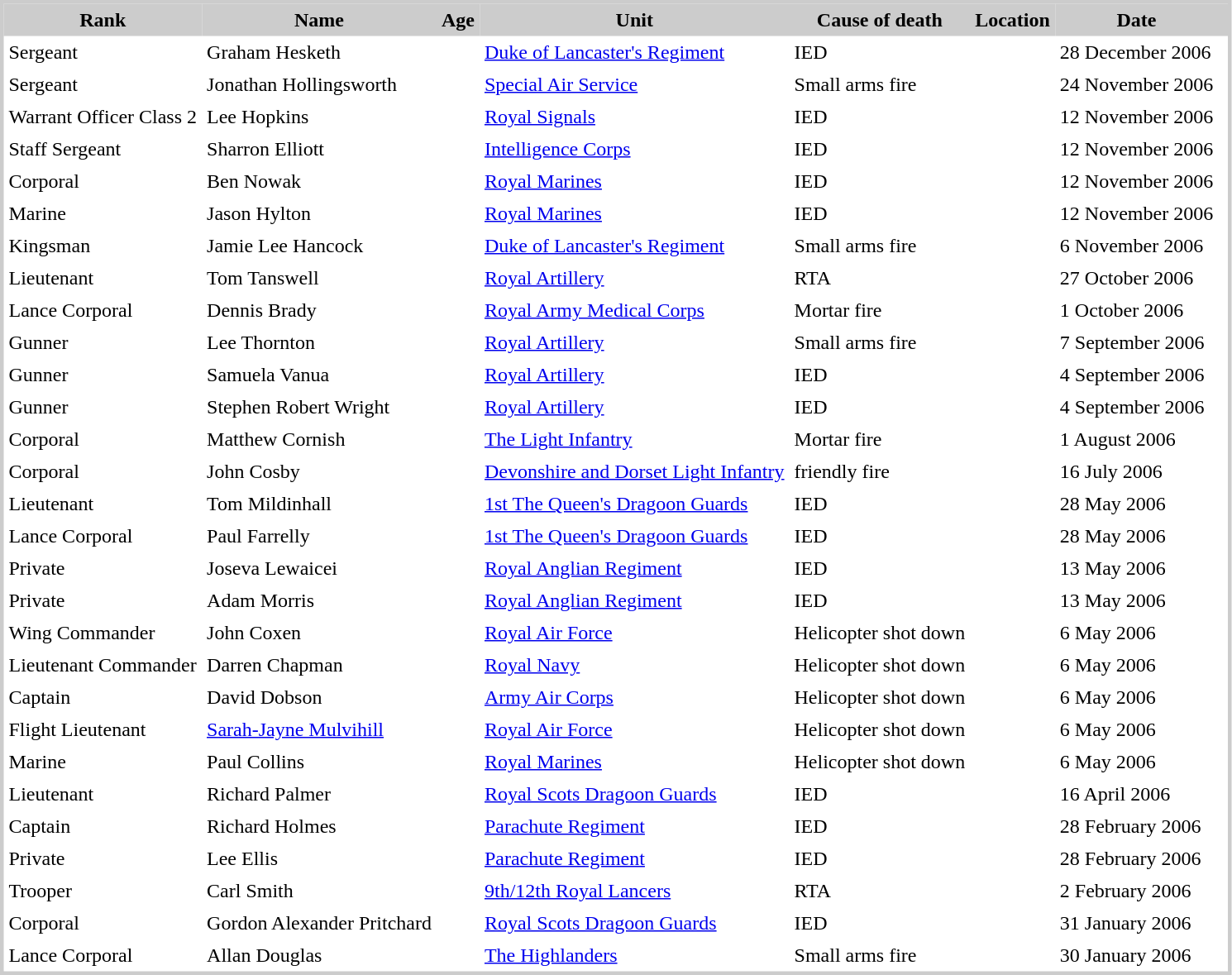<table cellpadding="4" cellspacing="0" style="border:3px solid #cccccc;">
<tr bgcolor="#cccccc">
<th>Rank</th>
<th>Name</th>
<th>Age</th>
<th>Unit</th>
<th>Cause of death</th>
<th>Location</th>
<th>Date</th>
<th></th>
</tr>
<tr>
<td>Sergeant</td>
<td>Graham Hesketh</td>
<td></td>
<td><a href='#'>Duke of Lancaster's Regiment</a></td>
<td>IED</td>
<td></td>
<td>28 December 2006</td>
</tr>
<tr>
<td>Sergeant</td>
<td>Jonathan Hollingsworth</td>
<td></td>
<td><a href='#'>Special Air Service</a></td>
<td>Small arms fire</td>
<td></td>
<td>24 November 2006</td>
</tr>
<tr>
<td>Warrant Officer Class 2</td>
<td>Lee Hopkins</td>
<td></td>
<td><a href='#'>Royal Signals</a></td>
<td>IED</td>
<td></td>
<td>12 November 2006</td>
</tr>
<tr>
<td>Staff Sergeant</td>
<td>Sharron Elliott</td>
<td></td>
<td><a href='#'>Intelligence Corps</a></td>
<td>IED</td>
<td></td>
<td>12 November 2006</td>
</tr>
<tr>
<td>Corporal</td>
<td>Ben Nowak</td>
<td></td>
<td><a href='#'>Royal Marines</a></td>
<td>IED</td>
<td></td>
<td>12 November 2006</td>
</tr>
<tr>
<td>Marine</td>
<td>Jason Hylton</td>
<td></td>
<td><a href='#'>Royal Marines</a></td>
<td>IED</td>
<td></td>
<td>12 November 2006</td>
</tr>
<tr>
<td>Kingsman</td>
<td>Jamie Lee Hancock</td>
<td></td>
<td><a href='#'>Duke of Lancaster's Regiment</a></td>
<td>Small arms fire</td>
<td></td>
<td>6 November 2006</td>
</tr>
<tr>
<td>Lieutenant</td>
<td>Tom Tanswell</td>
<td></td>
<td><a href='#'>Royal Artillery</a></td>
<td>RTA</td>
<td></td>
<td>27 October 2006</td>
</tr>
<tr>
<td>Lance Corporal</td>
<td>Dennis Brady</td>
<td></td>
<td><a href='#'>Royal Army Medical Corps</a></td>
<td>Mortar fire</td>
<td></td>
<td>1 October 2006</td>
</tr>
<tr>
<td>Gunner</td>
<td>Lee Thornton</td>
<td></td>
<td><a href='#'>Royal Artillery</a></td>
<td>Small arms fire</td>
<td></td>
<td>7 September 2006</td>
</tr>
<tr>
<td>Gunner</td>
<td>Samuela Vanua</td>
<td></td>
<td><a href='#'>Royal Artillery</a></td>
<td>IED</td>
<td></td>
<td>4 September 2006</td>
</tr>
<tr>
<td>Gunner</td>
<td>Stephen Robert Wright</td>
<td></td>
<td><a href='#'>Royal Artillery</a></td>
<td>IED</td>
<td></td>
<td>4 September 2006</td>
</tr>
<tr>
<td>Corporal</td>
<td>Matthew Cornish</td>
<td></td>
<td><a href='#'>The Light Infantry</a></td>
<td>Mortar fire</td>
<td></td>
<td>1 August 2006</td>
</tr>
<tr>
<td>Corporal</td>
<td>John Cosby</td>
<td></td>
<td><a href='#'>Devonshire and Dorset Light Infantry</a></td>
<td>friendly fire</td>
<td></td>
<td>16 July 2006</td>
</tr>
<tr>
<td>Lieutenant</td>
<td>Tom Mildinhall</td>
<td></td>
<td><a href='#'>1st The Queen's Dragoon Guards</a></td>
<td>IED</td>
<td></td>
<td>28 May 2006</td>
</tr>
<tr>
<td>Lance Corporal</td>
<td>Paul Farrelly</td>
<td></td>
<td><a href='#'>1st The Queen's Dragoon Guards</a></td>
<td>IED</td>
<td></td>
<td>28 May 2006</td>
</tr>
<tr>
<td>Private</td>
<td>Joseva Lewaicei</td>
<td></td>
<td><a href='#'>Royal Anglian Regiment</a></td>
<td>IED</td>
<td></td>
<td>13 May 2006</td>
</tr>
<tr>
<td>Private</td>
<td>Adam Morris</td>
<td></td>
<td><a href='#'>Royal Anglian Regiment</a></td>
<td>IED</td>
<td></td>
<td>13 May 2006</td>
</tr>
<tr>
<td>Wing Commander</td>
<td>John Coxen</td>
<td></td>
<td><a href='#'>Royal Air Force</a></td>
<td>Helicopter shot down</td>
<td></td>
<td>6 May 2006</td>
</tr>
<tr>
<td>Lieutenant Commander</td>
<td>Darren Chapman</td>
<td></td>
<td><a href='#'>Royal Navy</a></td>
<td>Helicopter shot down</td>
<td></td>
<td>6 May 2006</td>
</tr>
<tr>
<td>Captain</td>
<td>David Dobson</td>
<td></td>
<td><a href='#'>Army Air Corps</a></td>
<td>Helicopter shot down</td>
<td></td>
<td>6 May 2006</td>
</tr>
<tr>
<td>Flight Lieutenant</td>
<td><a href='#'>Sarah-Jayne Mulvihill</a></td>
<td></td>
<td><a href='#'>Royal Air Force</a></td>
<td>Helicopter shot down</td>
<td></td>
<td>6 May 2006</td>
</tr>
<tr>
<td>Marine</td>
<td>Paul Collins</td>
<td></td>
<td><a href='#'>Royal Marines</a></td>
<td>Helicopter shot down</td>
<td></td>
<td>6 May 2006</td>
</tr>
<tr>
<td>Lieutenant</td>
<td>Richard Palmer</td>
<td></td>
<td><a href='#'>Royal Scots Dragoon Guards</a></td>
<td>IED</td>
<td></td>
<td>16 April 2006</td>
</tr>
<tr>
<td>Captain</td>
<td>Richard Holmes</td>
<td></td>
<td><a href='#'>Parachute Regiment</a></td>
<td>IED</td>
<td></td>
<td>28 February 2006</td>
</tr>
<tr>
<td>Private</td>
<td>Lee Ellis</td>
<td></td>
<td><a href='#'>Parachute Regiment</a></td>
<td>IED</td>
<td></td>
<td>28 February 2006</td>
</tr>
<tr>
<td>Trooper</td>
<td>Carl Smith</td>
<td></td>
<td><a href='#'>9th/12th Royal Lancers</a></td>
<td>RTA</td>
<td></td>
<td>2 February 2006</td>
</tr>
<tr>
<td>Corporal</td>
<td>Gordon Alexander Pritchard</td>
<td></td>
<td><a href='#'>Royal Scots Dragoon Guards</a></td>
<td>IED</td>
<td></td>
<td>31 January 2006</td>
</tr>
<tr>
<td>Lance Corporal</td>
<td>Allan Douglas</td>
<td></td>
<td><a href='#'>The Highlanders</a></td>
<td>Small arms fire</td>
<td></td>
<td>30 January 2006</td>
</tr>
<tr>
</tr>
</table>
